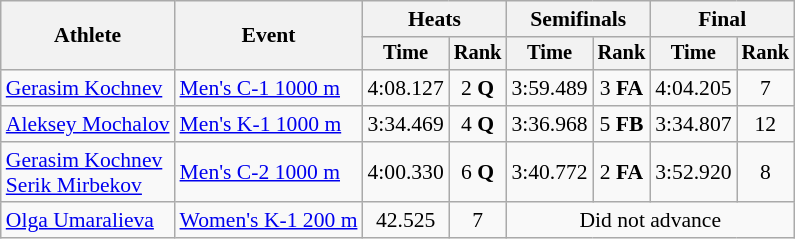<table class="wikitable" style="font-size:90%">
<tr>
<th rowspan="2">Athlete</th>
<th rowspan="2">Event</th>
<th colspan="2">Heats</th>
<th colspan="2">Semifinals</th>
<th colspan="2">Final</th>
</tr>
<tr style="font-size:95%">
<th>Time</th>
<th>Rank</th>
<th>Time</th>
<th>Rank</th>
<th>Time</th>
<th>Rank</th>
</tr>
<tr align=center>
<td align=left><a href='#'>Gerasim Kochnev</a></td>
<td align=left><a href='#'>Men's C-1 1000 m</a></td>
<td>4:08.127</td>
<td>2 <strong>Q</strong></td>
<td>3:59.489</td>
<td>3 <strong>FA</strong></td>
<td>4:04.205</td>
<td>7</td>
</tr>
<tr align=center>
<td align=left><a href='#'>Aleksey Mochalov</a></td>
<td align=left><a href='#'>Men's K-1 1000 m</a></td>
<td>3:34.469</td>
<td>4 <strong>Q</strong></td>
<td>3:36.968</td>
<td>5 <strong>FB</strong></td>
<td>3:34.807</td>
<td>12</td>
</tr>
<tr align=center>
<td align=left><a href='#'>Gerasim Kochnev</a><br><a href='#'>Serik Mirbekov</a></td>
<td align=left><a href='#'>Men's C-2 1000 m</a></td>
<td>4:00.330</td>
<td>6 <strong>Q</strong></td>
<td>3:40.772</td>
<td>2 <strong>FA</strong></td>
<td>3:52.920</td>
<td>8</td>
</tr>
<tr align=center>
<td align=left><a href='#'>Olga Umaralieva</a></td>
<td align=left><a href='#'>Women's K-1 200 m</a></td>
<td>42.525</td>
<td>7</td>
<td colspan=4>Did not advance</td>
</tr>
</table>
